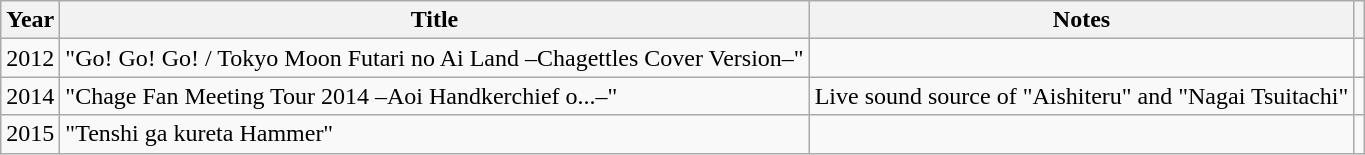<table class="wikitable">
<tr>
<th>Year</th>
<th>Title</th>
<th>Notes</th>
<th></th>
</tr>
<tr>
<td>2012</td>
<td>"Go! Go! Go! / Tokyo Moon Futari no Ai Land –Chagettles Cover Version–"</td>
<td></td>
<td></td>
</tr>
<tr>
<td>2014</td>
<td>"Chage Fan Meeting Tour 2014 –Aoi Handkerchief o...–"</td>
<td>Live sound source of "Aishiteru" and "Nagai Tsuitachi"</td>
<td></td>
</tr>
<tr>
<td>2015</td>
<td>"Tenshi ga kureta Hammer"</td>
<td></td>
<td></td>
</tr>
</table>
